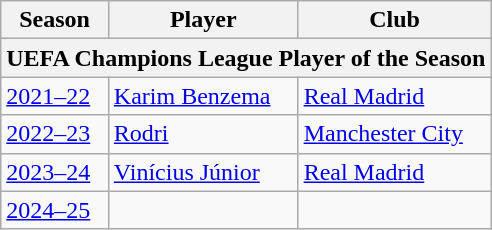<table class="wikitable">
<tr>
<th>Season</th>
<th>Player</th>
<th>Club</th>
</tr>
<tr>
<th colspan="3">UEFA Champions League Player of the Season</th>
</tr>
<tr>
<td><a href='#'>2021–22</a></td>
<td> <a href='#'>Karim Benzema</a></td>
<td> <a href='#'>Real Madrid</a></td>
</tr>
<tr>
<td><a href='#'>2022–23</a></td>
<td> <a href='#'>Rodri</a></td>
<td> <a href='#'>Manchester City</a></td>
</tr>
<tr>
<td><a href='#'>2023–24</a></td>
<td> <a href='#'>Vinícius Júnior</a></td>
<td> <a href='#'>Real Madrid</a></td>
</tr>
<tr>
<td><a href='#'>2024–25</a></td>
<td></td>
<td></td>
</tr>
</table>
